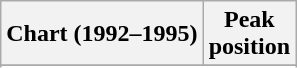<table class="wikitable sortable plainrowheaders" style="text-align:center">
<tr>
<th>Chart (1992–1995)</th>
<th>Peak<br>position</th>
</tr>
<tr>
</tr>
<tr>
</tr>
<tr>
</tr>
</table>
